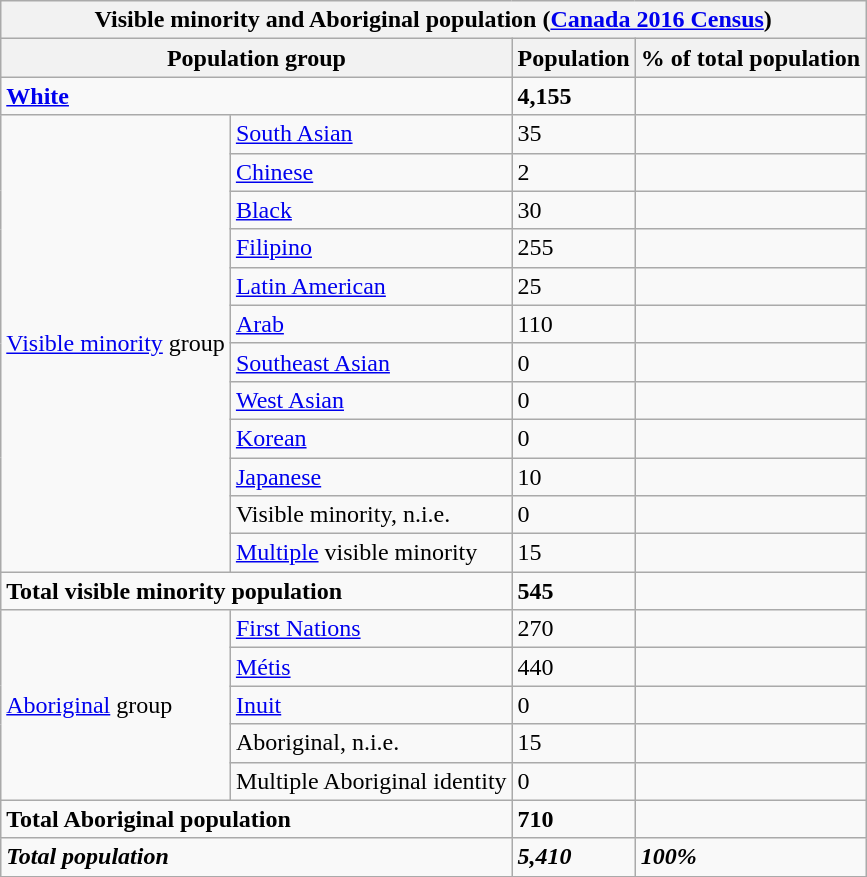<table class="wikitable">
<tr>
<th colspan=4>Visible minority and Aboriginal population (<a href='#'>Canada 2016 Census</a>)</th>
</tr>
<tr>
<th colspan="2">Population group</th>
<th>Population</th>
<th>% of total population</th>
</tr>
<tr>
<td colspan="2"><strong><a href='#'>White</a></strong></td>
<td><strong>4,155</strong></td>
<td><strong></strong></td>
</tr>
<tr>
<td rowspan="12"><a href='#'>Visible minority</a> group</td>
<td><a href='#'>South Asian</a></td>
<td>35</td>
<td></td>
</tr>
<tr>
<td><a href='#'>Chinese</a></td>
<td>2</td>
<td></td>
</tr>
<tr>
<td><a href='#'>Black</a></td>
<td>30</td>
<td></td>
</tr>
<tr>
<td><a href='#'>Filipino</a></td>
<td>255</td>
<td></td>
</tr>
<tr>
<td><a href='#'>Latin American</a></td>
<td>25</td>
<td></td>
</tr>
<tr>
<td><a href='#'>Arab</a></td>
<td>110</td>
<td></td>
</tr>
<tr>
<td><a href='#'>Southeast Asian</a></td>
<td>0</td>
<td></td>
</tr>
<tr>
<td><a href='#'>West Asian</a></td>
<td>0</td>
<td></td>
</tr>
<tr>
<td><a href='#'>Korean</a></td>
<td>0</td>
<td></td>
</tr>
<tr>
<td><a href='#'>Japanese</a></td>
<td>10</td>
<td></td>
</tr>
<tr>
<td>Visible minority, n.i.e.</td>
<td>0</td>
<td></td>
</tr>
<tr>
<td><a href='#'>Multiple</a> visible minority</td>
<td>15</td>
<td></td>
</tr>
<tr>
<td colspan="2"><strong>Total visible minority population</strong></td>
<td><strong>545</strong></td>
<td><strong></strong></td>
</tr>
<tr>
<td rowspan="5"><a href='#'>Aboriginal</a> group</td>
<td><a href='#'>First Nations</a></td>
<td>270</td>
<td></td>
</tr>
<tr>
<td><a href='#'>Métis</a></td>
<td>440</td>
<td></td>
</tr>
<tr>
<td><a href='#'>Inuit</a></td>
<td>0</td>
<td></td>
</tr>
<tr>
<td>Aboriginal, n.i.e.</td>
<td>15</td>
<td></td>
</tr>
<tr>
<td>Multiple Aboriginal identity</td>
<td>0</td>
<td></td>
</tr>
<tr>
<td colspan="2"><strong>Total Aboriginal population</strong></td>
<td><strong>710</strong></td>
<td><strong></strong></td>
</tr>
<tr>
<td colspan="2"><strong><em>Total population</em></strong></td>
<td><strong><em>5,410</em></strong></td>
<td><strong><em>100%</em></strong></td>
</tr>
</table>
